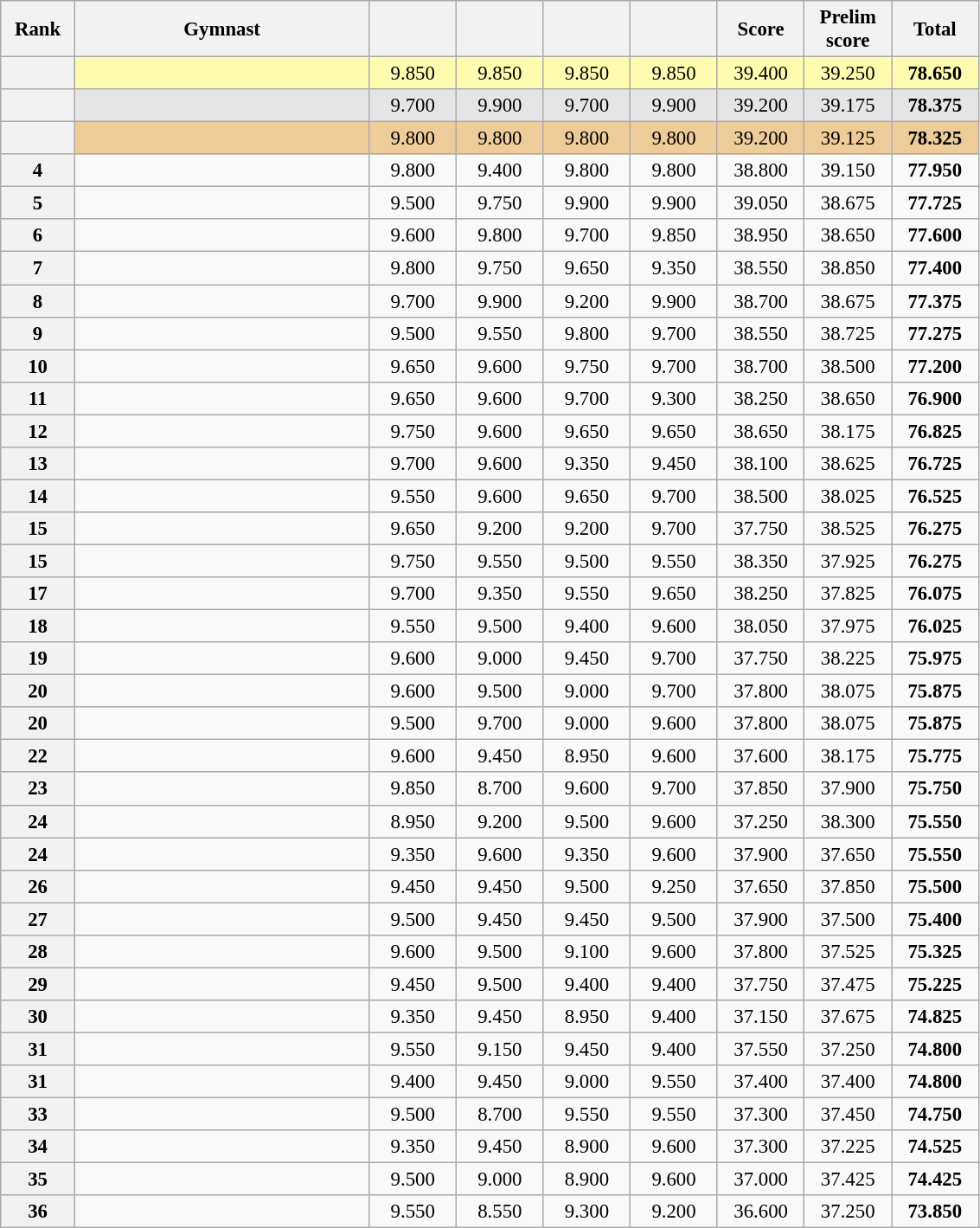<table class="wikitable sortable" style="text-align:center; font-size:95%">
<tr>
<th scope="col" style="width:50px;">Rank</th>
<th scope="col" style="width:220px;">Gymnast</th>
<th scope="col" style="width:60px;"></th>
<th scope="col" style="width:60px;"></th>
<th scope="col" style="width:60px;"></th>
<th scope="col" style="width:60px;"></th>
<th scope="col" style="width:60px;">Score</th>
<th scope="col" style="width:60px;">Prelim score</th>
<th scope="col" style="width:60px;">Total</th>
</tr>
<tr style="background:#fffcaf;">
<th scope=row style="text-align:center"></th>
<td align=left></td>
<td>9.850</td>
<td>9.850</td>
<td>9.850</td>
<td>9.850</td>
<td>39.400</td>
<td>39.250</td>
<td><strong>78.650</strong></td>
</tr>
<tr style="background:#e5e5e5;">
<th scope=row style="text-align:center"></th>
<td align=left></td>
<td>9.700</td>
<td>9.900</td>
<td>9.700</td>
<td>9.900</td>
<td>39.200</td>
<td>39.175</td>
<td><strong>78.375</strong></td>
</tr>
<tr style="background:#ec9;">
<th scope=row style="text-align:center"></th>
<td align=left></td>
<td>9.800</td>
<td>9.800</td>
<td>9.800</td>
<td>9.800</td>
<td>39.200</td>
<td>39.125</td>
<td><strong>78.325</strong></td>
</tr>
<tr>
<th scope=row style="text-align:center">4</th>
<td align=left></td>
<td>9.800</td>
<td>9.400</td>
<td>9.800</td>
<td>9.800</td>
<td>38.800</td>
<td>39.150</td>
<td><strong>77.950</strong></td>
</tr>
<tr>
<th scope=row style="text-align:center">5</th>
<td align=left></td>
<td>9.500</td>
<td>9.750</td>
<td>9.900</td>
<td>9.900</td>
<td>39.050</td>
<td>38.675</td>
<td><strong>77.725</strong></td>
</tr>
<tr>
<th scope=row style="text-align:center">6</th>
<td align=left></td>
<td>9.600</td>
<td>9.800</td>
<td>9.700</td>
<td>9.850</td>
<td>38.950</td>
<td>38.650</td>
<td><strong>77.600</strong></td>
</tr>
<tr>
<th scope=row style="text-align:center">7</th>
<td align=left></td>
<td>9.800</td>
<td>9.750</td>
<td>9.650</td>
<td>9.350</td>
<td>38.550</td>
<td>38.850</td>
<td><strong>77.400</strong></td>
</tr>
<tr>
<th scope=row style="text-align:center">8</th>
<td align=left></td>
<td>9.700</td>
<td>9.900</td>
<td>9.200</td>
<td>9.900</td>
<td>38.700</td>
<td>38.675</td>
<td><strong>77.375</strong></td>
</tr>
<tr>
<th scope=row style="text-align:center">9</th>
<td align=left></td>
<td>9.500</td>
<td>9.550</td>
<td>9.800</td>
<td>9.700</td>
<td>38.550</td>
<td>38.725</td>
<td><strong>77.275</strong></td>
</tr>
<tr>
<th scope=row style="text-align:center">10</th>
<td align=left></td>
<td>9.650</td>
<td>9.600</td>
<td>9.750</td>
<td>9.700</td>
<td>38.700</td>
<td>38.500</td>
<td><strong>77.200</strong></td>
</tr>
<tr>
<th scope=row style="text-align:center">11</th>
<td align=left></td>
<td>9.650</td>
<td>9.600</td>
<td>9.700</td>
<td>9.300</td>
<td>38.250</td>
<td>38.650</td>
<td><strong>76.900</strong></td>
</tr>
<tr>
<th scope=row style="text-align:center">12</th>
<td align=left></td>
<td>9.750</td>
<td>9.600</td>
<td>9.650</td>
<td>9.650</td>
<td>38.650</td>
<td>38.175</td>
<td><strong>76.825</strong></td>
</tr>
<tr>
<th scope=row style="text-align:center">13</th>
<td align=left></td>
<td>9.700</td>
<td>9.600</td>
<td>9.350</td>
<td>9.450</td>
<td>38.100</td>
<td>38.625</td>
<td><strong>76.725</strong></td>
</tr>
<tr>
<th scope=row style="text-align:center">14</th>
<td align=left></td>
<td>9.550</td>
<td>9.600</td>
<td>9.650</td>
<td>9.700</td>
<td>38.500</td>
<td>38.025</td>
<td><strong>76.525</strong></td>
</tr>
<tr>
<th scope=row style="text-align:center">15</th>
<td align=left></td>
<td>9.650</td>
<td>9.200</td>
<td>9.200</td>
<td>9.700</td>
<td>37.750</td>
<td>38.525</td>
<td><strong>76.275</strong></td>
</tr>
<tr>
<th scope=row style="text-align:center">15</th>
<td align=left></td>
<td>9.750</td>
<td>9.550</td>
<td>9.500</td>
<td>9.550</td>
<td>38.350</td>
<td>37.925</td>
<td><strong>76.275</strong></td>
</tr>
<tr>
<th scope=row style="text-align:center">17</th>
<td align=left></td>
<td>9.700</td>
<td>9.350</td>
<td>9.550</td>
<td>9.650</td>
<td>38.250</td>
<td>37.825</td>
<td><strong>76.075</strong></td>
</tr>
<tr>
<th scope=row style="text-align:center">18</th>
<td align=left></td>
<td>9.550</td>
<td>9.500</td>
<td>9.400</td>
<td>9.600</td>
<td>38.050</td>
<td>37.975</td>
<td><strong>76.025</strong></td>
</tr>
<tr>
<th scope=row style="text-align:center">19</th>
<td align=left></td>
<td>9.600</td>
<td>9.000</td>
<td>9.450</td>
<td>9.700</td>
<td>37.750</td>
<td>38.225</td>
<td><strong>75.975</strong></td>
</tr>
<tr>
<th scope=row style="text-align:center">20</th>
<td align=left></td>
<td>9.600</td>
<td>9.500</td>
<td>9.000</td>
<td>9.700</td>
<td>37.800</td>
<td>38.075</td>
<td><strong>75.875</strong></td>
</tr>
<tr>
<th scope=row style="text-align:center">20</th>
<td align=left></td>
<td>9.500</td>
<td>9.700</td>
<td>9.000</td>
<td>9.600</td>
<td>37.800</td>
<td>38.075</td>
<td><strong>75.875</strong></td>
</tr>
<tr>
<th scope=row style="text-align:center">22</th>
<td align=left></td>
<td>9.600</td>
<td>9.450</td>
<td>8.950</td>
<td>9.600</td>
<td>37.600</td>
<td>38.175</td>
<td><strong>75.775</strong></td>
</tr>
<tr>
<th scope=row style="text-align:center">23</th>
<td align=left></td>
<td>9.850</td>
<td>8.700</td>
<td>9.600</td>
<td>9.700</td>
<td>37.850</td>
<td>37.900</td>
<td><strong>75.750</strong></td>
</tr>
<tr>
<th scope=row style="text-align:center">24</th>
<td align=left></td>
<td>8.950</td>
<td>9.200</td>
<td>9.500</td>
<td>9.600</td>
<td>37.250</td>
<td>38.300</td>
<td><strong>75.550</strong></td>
</tr>
<tr>
<th scope=row style="text-align:center">24</th>
<td align=left></td>
<td>9.350</td>
<td>9.600</td>
<td>9.350</td>
<td>9.600</td>
<td>37.900</td>
<td>37.650</td>
<td><strong>75.550</strong></td>
</tr>
<tr>
<th scope=row style="text-align:center">26</th>
<td align=left></td>
<td>9.450</td>
<td>9.450</td>
<td>9.500</td>
<td>9.250</td>
<td>37.650</td>
<td>37.850</td>
<td><strong>75.500</strong></td>
</tr>
<tr>
<th scope=row style="text-align:center">27</th>
<td align=left></td>
<td>9.500</td>
<td>9.450</td>
<td>9.450</td>
<td>9.500</td>
<td>37.900</td>
<td>37.500</td>
<td><strong>75.400</strong></td>
</tr>
<tr>
<th scope=row style="text-align:center">28</th>
<td align=left></td>
<td>9.600</td>
<td>9.500</td>
<td>9.100</td>
<td>9.600</td>
<td>37.800</td>
<td>37.525</td>
<td><strong>75.325</strong></td>
</tr>
<tr>
<th scope=row style="text-align:center">29</th>
<td align=left></td>
<td>9.450</td>
<td>9.500</td>
<td>9.400</td>
<td>9.400</td>
<td>37.750</td>
<td>37.475</td>
<td><strong>75.225</strong></td>
</tr>
<tr>
<th scope=row style="text-align:center">30</th>
<td align=left></td>
<td>9.350</td>
<td>9.450</td>
<td>8.950</td>
<td>9.400</td>
<td>37.150</td>
<td>37.675</td>
<td><strong>74.825</strong></td>
</tr>
<tr>
<th scope=row style="text-align:center">31</th>
<td align=left></td>
<td>9.550</td>
<td>9.150</td>
<td>9.450</td>
<td>9.400</td>
<td>37.550</td>
<td>37.250</td>
<td><strong>74.800</strong></td>
</tr>
<tr>
<th scope=row style="text-align:center">31</th>
<td align=left></td>
<td>9.400</td>
<td>9.450</td>
<td>9.000</td>
<td>9.550</td>
<td>37.400</td>
<td>37.400</td>
<td><strong>74.800</strong></td>
</tr>
<tr>
<th scope=row style="text-align:center">33</th>
<td align=left></td>
<td>9.500</td>
<td>8.700</td>
<td>9.550</td>
<td>9.550</td>
<td>37.300</td>
<td>37.450</td>
<td><strong>74.750</strong></td>
</tr>
<tr>
<th scope=row style="text-align:center">34</th>
<td align=left></td>
<td>9.350</td>
<td>9.450</td>
<td>8.900</td>
<td>9.600</td>
<td>37.300</td>
<td>37.225</td>
<td><strong>74.525</strong></td>
</tr>
<tr>
<th scope=row style="text-align:center">35</th>
<td align=left></td>
<td>9.500</td>
<td>9.000</td>
<td>8.900</td>
<td>9.600</td>
<td>37.000</td>
<td>37.425</td>
<td><strong>74.425</strong></td>
</tr>
<tr>
<th scope=row style="text-align:center">36</th>
<td align=left></td>
<td>9.550</td>
<td>8.550</td>
<td>9.300</td>
<td>9.200</td>
<td>36.600</td>
<td>37.250</td>
<td><strong>73.850</strong></td>
</tr>
</table>
